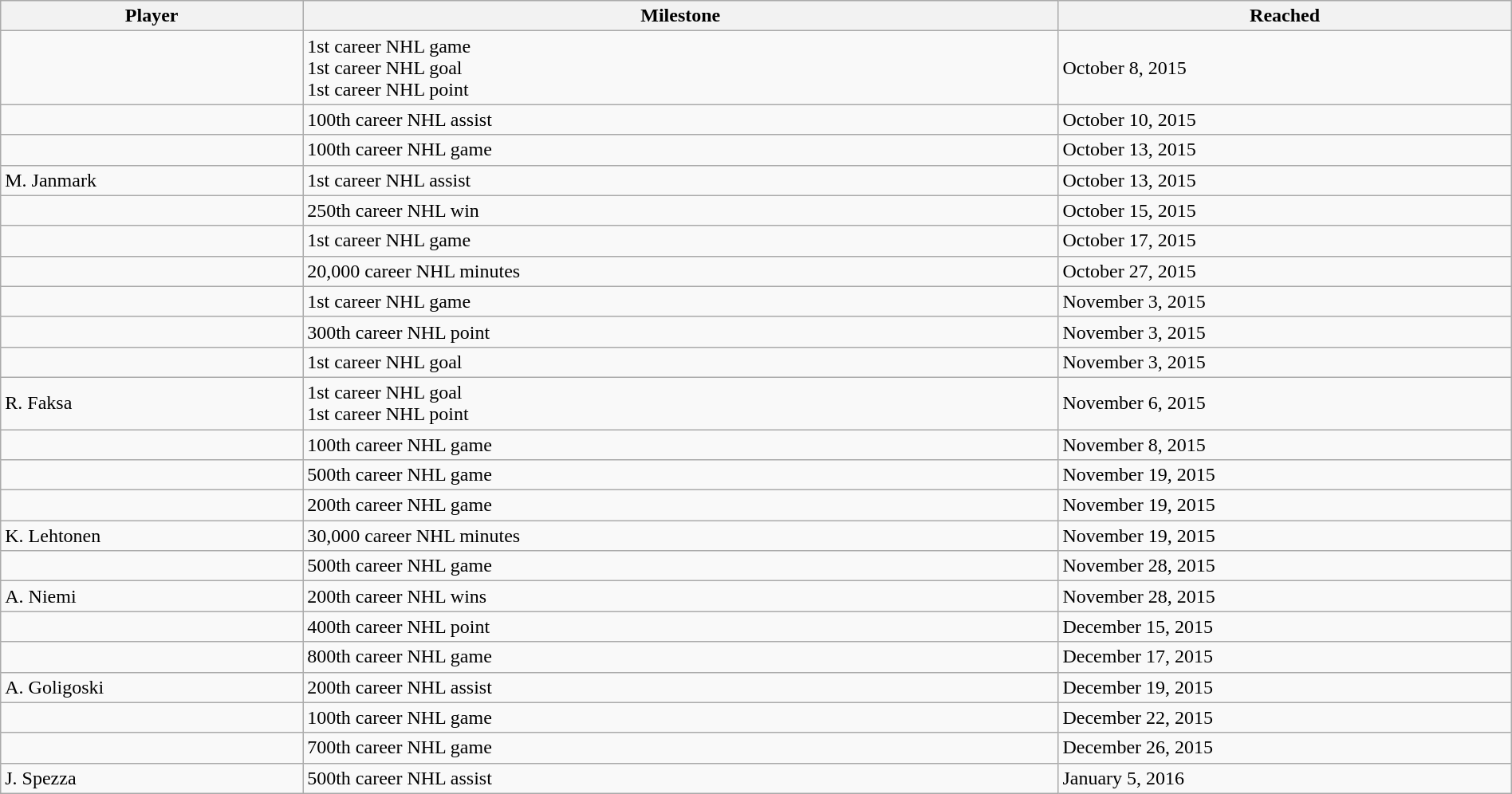<table class="wikitable sortable" style="width:100%;">
<tr align=center>
<th style="width:20%;">Player</th>
<th style="width:50%;">Milestone</th>
<th style="width:30%;" data-sort-type="date">Reached</th>
</tr>
<tr>
<td></td>
<td>1st career NHL game<br>1st career NHL goal<br>1st career NHL point</td>
<td>October 8, 2015</td>
</tr>
<tr>
<td></td>
<td>100th career NHL assist</td>
<td>October 10, 2015</td>
</tr>
<tr>
<td></td>
<td>100th career NHL game</td>
<td>October 13, 2015</td>
</tr>
<tr>
<td>M. Janmark</td>
<td>1st career NHL assist</td>
<td>October 13, 2015</td>
</tr>
<tr>
<td></td>
<td>250th career NHL win</td>
<td>October 15, 2015</td>
</tr>
<tr>
<td></td>
<td>1st career NHL game</td>
<td>October 17, 2015</td>
</tr>
<tr>
<td></td>
<td>20,000 career NHL minutes</td>
<td>October 27, 2015</td>
</tr>
<tr>
<td></td>
<td>1st career NHL game</td>
<td>November 3, 2015</td>
</tr>
<tr>
<td></td>
<td>300th career NHL point</td>
<td>November 3, 2015</td>
</tr>
<tr>
<td></td>
<td>1st career NHL goal</td>
<td>November 3, 2015</td>
</tr>
<tr>
<td>R. Faksa</td>
<td>1st career NHL goal<br>1st career NHL point</td>
<td>November 6, 2015</td>
</tr>
<tr>
<td></td>
<td>100th career NHL game</td>
<td>November 8, 2015</td>
</tr>
<tr>
<td></td>
<td>500th career NHL game</td>
<td>November 19, 2015</td>
</tr>
<tr>
<td></td>
<td>200th career NHL game</td>
<td>November 19, 2015</td>
</tr>
<tr>
<td>K. Lehtonen</td>
<td>30,000 career NHL minutes</td>
<td>November 19, 2015</td>
</tr>
<tr>
<td></td>
<td>500th career NHL game</td>
<td>November 28, 2015</td>
</tr>
<tr>
<td>A. Niemi</td>
<td>200th career NHL wins</td>
<td>November 28, 2015</td>
</tr>
<tr>
<td></td>
<td>400th career NHL point</td>
<td>December 15, 2015</td>
</tr>
<tr>
<td></td>
<td>800th career NHL game</td>
<td>December 17, 2015</td>
</tr>
<tr>
<td>A. Goligoski</td>
<td>200th career NHL assist</td>
<td>December 19, 2015</td>
</tr>
<tr>
<td></td>
<td>100th career NHL game</td>
<td>December 22, 2015</td>
</tr>
<tr>
<td></td>
<td>700th career NHL game</td>
<td>December 26, 2015</td>
</tr>
<tr>
<td>J. Spezza</td>
<td>500th career NHL assist</td>
<td>January 5, 2016</td>
</tr>
</table>
